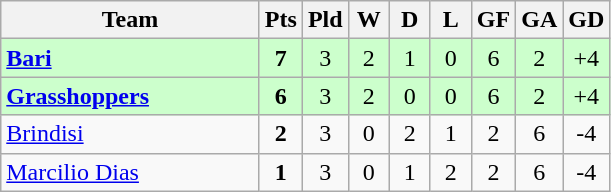<table class=wikitable style="text-align:center">
<tr>
<th width=165>Team</th>
<th width=20>Pts</th>
<th width=20>Pld</th>
<th width=20>W</th>
<th width=20>D</th>
<th width=20>L</th>
<th width=20>GF</th>
<th width=20>GA</th>
<th width=20>GD</th>
</tr>
<tr style="background:#ccffcc">
<td style="text-align:left"><strong> <a href='#'>Bari</a></strong></td>
<td><strong>7</strong></td>
<td>3</td>
<td>2</td>
<td>1</td>
<td>0</td>
<td>6</td>
<td>2</td>
<td>+4</td>
</tr>
<tr style="background:#ccffcc">
<td style="text-align:left"><strong> <a href='#'>Grasshoppers</a></strong></td>
<td><strong>6</strong></td>
<td>3</td>
<td>2</td>
<td>0</td>
<td>0</td>
<td>6</td>
<td>2</td>
<td>+4</td>
</tr>
<tr>
<td style="text-align:left"> <a href='#'>Brindisi</a></td>
<td><strong>2</strong></td>
<td>3</td>
<td>0</td>
<td>2</td>
<td>1</td>
<td>2</td>
<td>6</td>
<td>-4</td>
</tr>
<tr>
<td style="text-align:left"> <a href='#'>Marcilio Dias</a></td>
<td><strong>1</strong></td>
<td>3</td>
<td>0</td>
<td>1</td>
<td>2</td>
<td>2</td>
<td>6</td>
<td>-4</td>
</tr>
</table>
